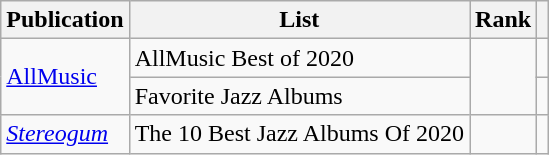<table class="sortable wikitable">
<tr>
<th>Publication</th>
<th>List</th>
<th>Rank</th>
<th class="unsortable"></th>
</tr>
<tr>
<td scope="rowspan" rowspan=2><a href='#'>AllMusic</a></td>
<td>AllMusic Best of 2020</td>
<td scope="rowspan" rowspan=2></td>
<td></td>
</tr>
<tr>
<td>Favorite Jazz Albums</td>
<td></td>
</tr>
<tr>
<td><em><a href='#'>Stereogum</a></em></td>
<td>The 10 Best Jazz Albums Of 2020</td>
<td></td>
<td></td>
</tr>
</table>
